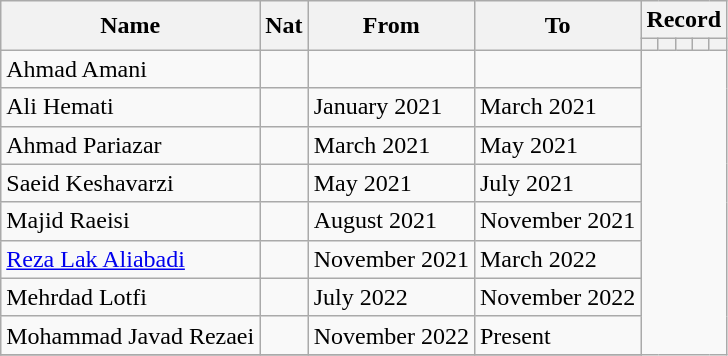<table class="wikitable" style="text-align: center">
<tr>
<th rowspan="2">Name</th>
<th rowspan="2">Nat</th>
<th rowspan="2">From</th>
<th rowspan="2">To</th>
<th colspan="6">Record</th>
</tr>
<tr>
<th></th>
<th></th>
<th></th>
<th></th>
<th></th>
</tr>
<tr>
<td align=left>Ahmad Amani</td>
<td align=left></td>
<td align=left></td>
<td align=left><br></td>
</tr>
<tr>
<td align=left>Ali Hemati</td>
<td align=left></td>
<td align=left>January 2021</td>
<td align=left>March 2021<br></td>
</tr>
<tr>
<td align=left>Ahmad Pariazar</td>
<td align=left></td>
<td align=left>March 2021</td>
<td align=left>May 2021<br></td>
</tr>
<tr>
<td align=left>Saeid Keshavarzi</td>
<td align=left></td>
<td align=left>May 2021</td>
<td align=left>July 2021<br></td>
</tr>
<tr>
<td align=left>Majid Raeisi </td>
<td align=left></td>
<td align=left>August 2021</td>
<td align=left>November 2021<br></td>
</tr>
<tr>
<td align=left><a href='#'>Reza Lak Aliabadi</a></td>
<td align=left></td>
<td align=left>November 2021</td>
<td align=left>March 2022<br></td>
</tr>
<tr>
<td align=left>Mehrdad Lotfi</td>
<td align=left></td>
<td align=Left>July 2022</td>
<td align=left>November 2022<br></td>
</tr>
<tr>
<td align=left>Mohammad Javad Rezaei</td>
<td align=left></td>
<td align=Left>November 2022</td>
<td align=left>Present<br></td>
</tr>
<tr>
</tr>
</table>
